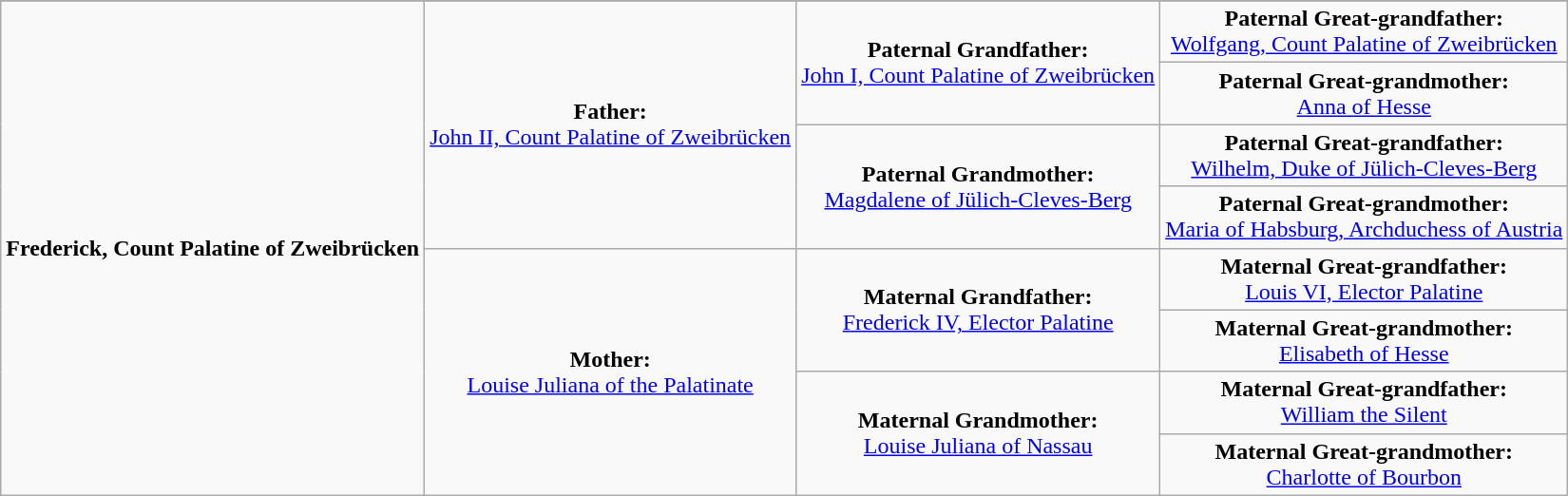<table class="wikitable">
<tr>
</tr>
<tr>
<td rowspan="8" align="center"><strong>Frederick, Count Palatine of Zweibrücken</strong></td>
<td rowspan="4" align="center"><strong>Father:</strong><br><a href='#'>John II, Count Palatine of Zweibrücken</a></td>
<td rowspan="2" align="center"><strong>Paternal Grandfather:</strong><br><a href='#'>John I, Count Palatine of Zweibrücken</a></td>
<td align="center"><strong>Paternal Great-grandfather:</strong><br><a href='#'>Wolfgang, Count Palatine of Zweibrücken</a></td>
</tr>
<tr>
<td align="center"><strong>Paternal Great-grandmother:</strong><br><a href='#'>Anna of Hesse</a></td>
</tr>
<tr>
<td rowspan="2" align="center"><strong>Paternal Grandmother:</strong><br><a href='#'>Magdalene of Jülich-Cleves-Berg</a></td>
<td align="center"><strong>Paternal Great-grandfather:</strong><br><a href='#'>Wilhelm, Duke of Jülich-Cleves-Berg</a></td>
</tr>
<tr>
<td align="center"><strong>Paternal Great-grandmother:</strong><br><a href='#'>Maria of Habsburg, Archduchess of Austria</a></td>
</tr>
<tr>
<td rowspan="4" align="center"><strong>Mother:</strong><br><a href='#'>Louise Juliana of the Palatinate</a></td>
<td rowspan="2" align="center"><strong>Maternal Grandfather:</strong><br><a href='#'>Frederick IV, Elector Palatine</a></td>
<td align="center"><strong>Maternal Great-grandfather:</strong><br><a href='#'>Louis VI, Elector Palatine</a></td>
</tr>
<tr>
<td align="center"><strong>Maternal Great-grandmother:</strong><br><a href='#'>Elisabeth of Hesse</a></td>
</tr>
<tr>
<td rowspan="2" align="center"><strong>Maternal Grandmother:</strong><br><a href='#'>Louise Juliana of Nassau</a></td>
<td align="center"><strong>Maternal Great-grandfather:</strong><br><a href='#'>William the Silent</a></td>
</tr>
<tr>
<td align="center"><strong>Maternal Great-grandmother:</strong><br><a href='#'>Charlotte of Bourbon</a></td>
</tr>
</table>
